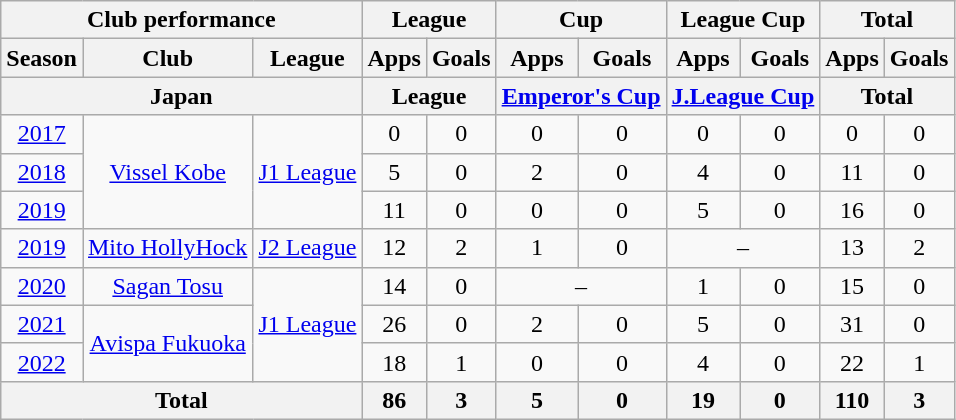<table class="wikitable" style="text-align:center;">
<tr>
<th colspan=3>Club performance</th>
<th colspan=2>League</th>
<th colspan=2>Cup</th>
<th colspan=2>League Cup</th>
<th colspan=2>Total</th>
</tr>
<tr>
<th>Season</th>
<th>Club</th>
<th>League</th>
<th>Apps</th>
<th>Goals</th>
<th>Apps</th>
<th>Goals</th>
<th>Apps</th>
<th>Goals</th>
<th>Apps</th>
<th>Goals</th>
</tr>
<tr>
<th colspan=3>Japan</th>
<th colspan=2>League</th>
<th colspan=2><a href='#'>Emperor's Cup</a></th>
<th colspan=2><a href='#'>J.League Cup</a></th>
<th colspan=2>Total</th>
</tr>
<tr>
<td><a href='#'>2017</a></td>
<td rowspan="3"><a href='#'>Vissel Kobe</a></td>
<td rowspan="3"><a href='#'>J1 League</a></td>
<td>0</td>
<td>0</td>
<td>0</td>
<td>0</td>
<td>0</td>
<td>0</td>
<td>0</td>
<td>0</td>
</tr>
<tr>
<td><a href='#'>2018</a></td>
<td>5</td>
<td>0</td>
<td>2</td>
<td>0</td>
<td>4</td>
<td>0</td>
<td>11</td>
<td>0</td>
</tr>
<tr>
<td><a href='#'>2019</a></td>
<td>11</td>
<td>0</td>
<td>0</td>
<td>0</td>
<td>5</td>
<td>0</td>
<td>16</td>
<td>0</td>
</tr>
<tr>
<td><a href='#'>2019</a></td>
<td><a href='#'>Mito HollyHock</a></td>
<td><a href='#'>J2 League</a></td>
<td>12</td>
<td>2</td>
<td>1</td>
<td>0</td>
<td colspan="2">–</td>
<td>13</td>
<td>2</td>
</tr>
<tr>
<td><a href='#'>2020</a></td>
<td><a href='#'>Sagan Tosu</a></td>
<td rowspan="3"><a href='#'>J1 League</a></td>
<td>14</td>
<td>0</td>
<td colspan="2">–</td>
<td>1</td>
<td>0</td>
<td>15</td>
<td>0</td>
</tr>
<tr>
<td><a href='#'>2021</a></td>
<td rowspan="2"><a href='#'>Avispa Fukuoka</a></td>
<td>26</td>
<td>0</td>
<td>2</td>
<td>0</td>
<td>5</td>
<td>0</td>
<td>31</td>
<td>0</td>
</tr>
<tr>
<td><a href='#'>2022</a></td>
<td>18</td>
<td>1</td>
<td>0</td>
<td>0</td>
<td>4</td>
<td>0</td>
<td>22</td>
<td>1</td>
</tr>
<tr>
<th colspan="3">Total</th>
<th>86</th>
<th>3</th>
<th>5</th>
<th>0</th>
<th>19</th>
<th>0</th>
<th>110</th>
<th>3</th>
</tr>
</table>
